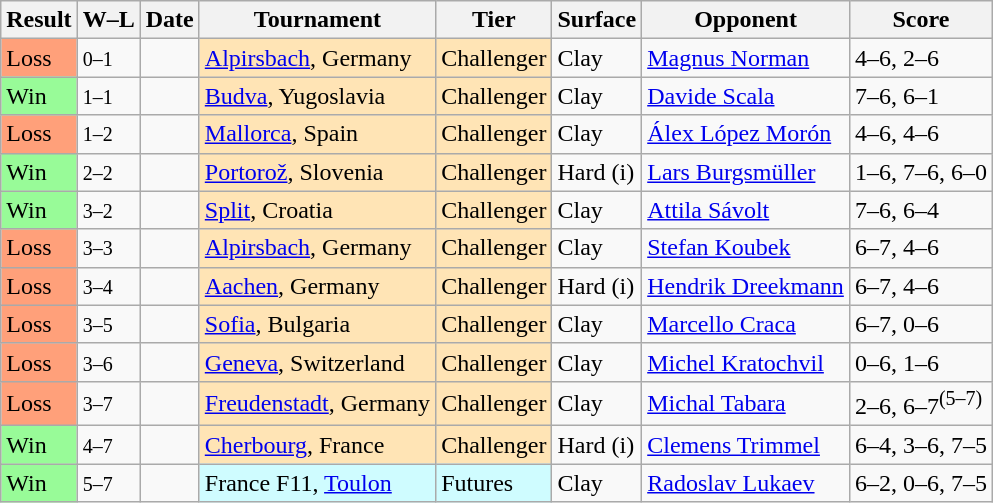<table class="sortable wikitable">
<tr>
<th>Result</th>
<th class="unsortable">W–L</th>
<th>Date</th>
<th>Tournament</th>
<th>Tier</th>
<th>Surface</th>
<th>Opponent</th>
<th class="unsortable">Score</th>
</tr>
<tr>
<td bgcolor=#FFA07A>Loss</td>
<td><small>0–1</small></td>
<td></td>
<td style=background:moccasin;><a href='#'>Alpirsbach</a>, Germany</td>
<td style=background:moccasin;>Challenger</td>
<td>Clay</td>
<td> <a href='#'>Magnus Norman</a></td>
<td>4–6, 2–6</td>
</tr>
<tr>
<td bgcolor=#98fb98>Win</td>
<td><small>1–1</small></td>
<td></td>
<td style=background:moccasin;><a href='#'>Budva</a>, Yugoslavia</td>
<td style=background:moccasin;>Challenger</td>
<td>Clay</td>
<td> <a href='#'>Davide Scala</a></td>
<td>7–6, 6–1</td>
</tr>
<tr>
<td bgcolor=#FFA07A>Loss</td>
<td><small>1–2</small></td>
<td></td>
<td style=background:moccasin;><a href='#'>Mallorca</a>, Spain</td>
<td style=background:moccasin;>Challenger</td>
<td>Clay</td>
<td> <a href='#'>Álex López Morón</a></td>
<td>4–6, 4–6</td>
</tr>
<tr>
<td bgcolor=#98fb98>Win</td>
<td><small>2–2</small></td>
<td></td>
<td style=background:moccasin;><a href='#'>Portorož</a>, Slovenia</td>
<td style=background:moccasin;>Challenger</td>
<td>Hard (i)</td>
<td> <a href='#'>Lars Burgsmüller</a></td>
<td>1–6, 7–6, 6–0</td>
</tr>
<tr>
<td bgcolor=#98fb98>Win</td>
<td><small>3–2</small></td>
<td></td>
<td style=background:moccasin;><a href='#'>Split</a>, Croatia</td>
<td style=background:moccasin;>Challenger</td>
<td>Clay</td>
<td> <a href='#'>Attila Sávolt</a></td>
<td>7–6, 6–4</td>
</tr>
<tr>
<td bgcolor=#FFA07A>Loss</td>
<td><small>3–3</small></td>
<td></td>
<td style=background:moccasin;><a href='#'>Alpirsbach</a>, Germany</td>
<td style=background:moccasin;>Challenger</td>
<td>Clay</td>
<td> <a href='#'>Stefan Koubek</a></td>
<td>6–7, 4–6</td>
</tr>
<tr>
<td bgcolor=#FFA07A>Loss</td>
<td><small>3–4</small></td>
<td></td>
<td style=background:moccasin;><a href='#'>Aachen</a>, Germany</td>
<td style=background:moccasin;>Challenger</td>
<td>Hard (i)</td>
<td> <a href='#'>Hendrik Dreekmann</a></td>
<td>6–7, 4–6</td>
</tr>
<tr>
<td bgcolor=#FFA07A>Loss</td>
<td><small>3–5</small></td>
<td></td>
<td style=background:moccasin;><a href='#'>Sofia</a>, Bulgaria</td>
<td style=background:moccasin;>Challenger</td>
<td>Clay</td>
<td> <a href='#'>Marcello Craca</a></td>
<td>6–7, 0–6</td>
</tr>
<tr>
<td bgcolor=#FFA07A>Loss</td>
<td><small>3–6</small></td>
<td></td>
<td style=background:moccasin;><a href='#'>Geneva</a>, Switzerland</td>
<td style=background:moccasin;>Challenger</td>
<td>Clay</td>
<td> <a href='#'>Michel Kratochvil</a></td>
<td>0–6, 1–6</td>
</tr>
<tr>
<td bgcolor=#FFA07A>Loss</td>
<td><small>3–7</small></td>
<td></td>
<td style=background:moccasin;><a href='#'>Freudenstadt</a>, Germany</td>
<td style=background:moccasin;>Challenger</td>
<td>Clay</td>
<td> <a href='#'>Michal Tabara</a></td>
<td>2–6, 6–7<sup>(5–7)</sup></td>
</tr>
<tr>
<td bgcolor=#98fb98>Win</td>
<td><small>4–7</small></td>
<td></td>
<td style=background:moccasin;><a href='#'>Cherbourg</a>, France</td>
<td style=background:moccasin;>Challenger</td>
<td>Hard (i)</td>
<td> <a href='#'>Clemens Trimmel</a></td>
<td>6–4, 3–6, 7–5</td>
</tr>
<tr>
<td bgcolor=#98fb98>Win</td>
<td><small>5–7</small></td>
<td></td>
<td style="background:#cffcff;">France F11, <a href='#'>Toulon</a></td>
<td style="background:#cffcff;">Futures</td>
<td>Clay</td>
<td> <a href='#'>Radoslav Lukaev</a></td>
<td>6–2, 0–6, 7–5</td>
</tr>
</table>
